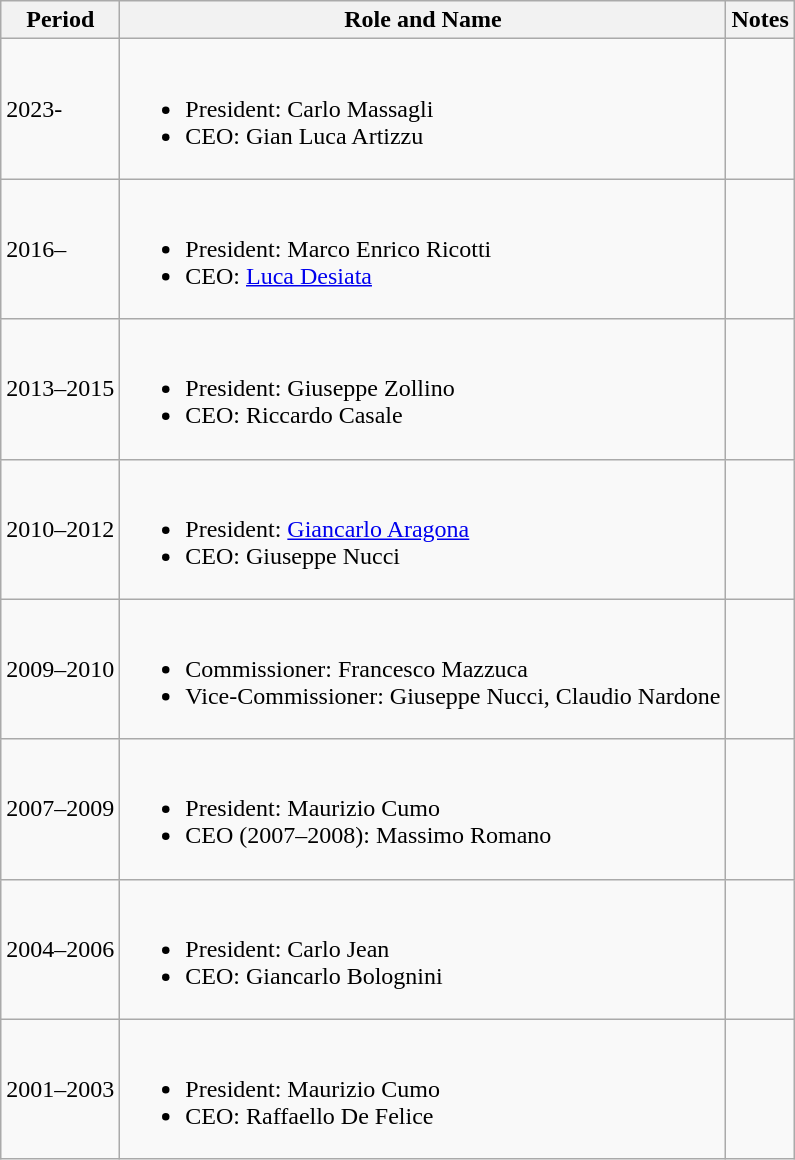<table class="wikitable">
<tr>
<th><strong>Period</strong></th>
<th align="center"><strong>Role and Name</strong></th>
<th align="left"><strong>Notes</strong></th>
</tr>
<tr>
<td>2023-</td>
<td><br><ul><li>President: Carlo Massagli</li><li>CEO: Gian Luca Artizzu</li></ul></td>
<td></td>
</tr>
<tr>
<td>2016–</td>
<td><br><ul><li>President: Marco Enrico Ricotti</li><li>CEO: <a href='#'>Luca Desiata</a></li></ul></td>
<td></td>
</tr>
<tr>
<td>2013–2015</td>
<td><br><ul><li>President: Giuseppe Zollino</li><li>CEO: Riccardo Casale</li></ul></td>
<td></td>
</tr>
<tr>
<td>2010–2012</td>
<td><br><ul><li>President: <a href='#'>Giancarlo Aragona</a></li><li>CEO: Giuseppe Nucci</li></ul></td>
<td></td>
</tr>
<tr>
<td>2009–2010</td>
<td><br><ul><li>Commissioner: Francesco Mazzuca</li><li>Vice-Commissioner: Giuseppe Nucci, Claudio Nardone</li></ul></td>
<td></td>
</tr>
<tr>
<td>2007–2009</td>
<td><br><ul><li>President: Maurizio Cumo</li><li>CEO (2007–2008): Massimo Romano</li></ul></td>
<td></td>
</tr>
<tr>
<td>2004–2006</td>
<td><br><ul><li>President: Carlo Jean</li><li>CEO: Giancarlo Bolognini</li></ul></td>
<td></td>
</tr>
<tr>
<td>2001–2003</td>
<td><br><ul><li>President: Maurizio Cumo</li><li>CEO: Raffaello De Felice</li></ul></td>
<td></td>
</tr>
</table>
